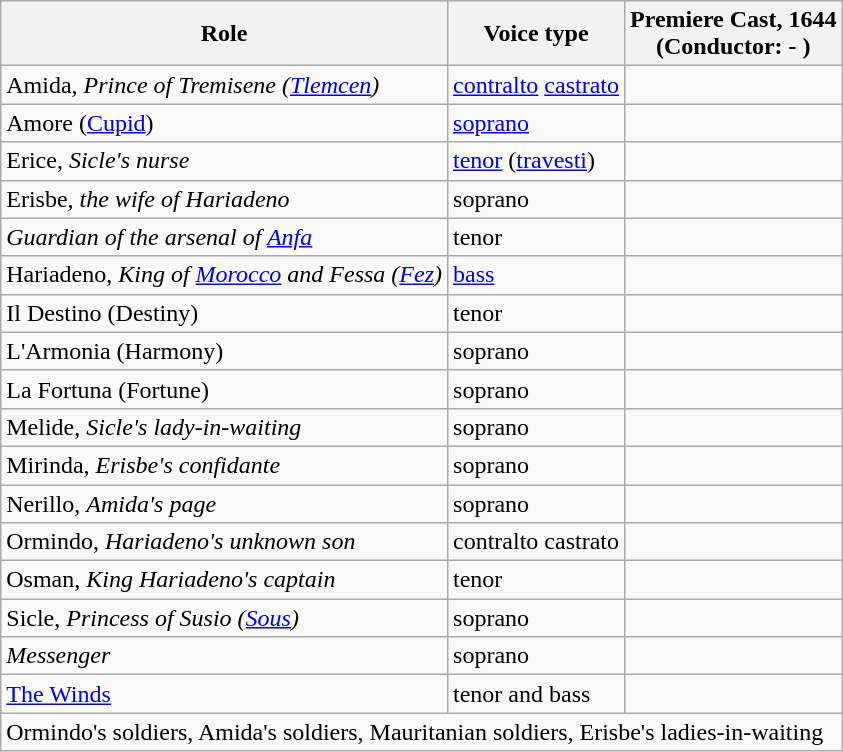<table class="wikitable">
<tr>
<th>Role</th>
<th>Voice type</th>
<th>Premiere Cast, 1644<br>(Conductor: - )</th>
</tr>
<tr>
<td>Amida, <em>Prince of Tremisene (<a href='#'>Tlemcen</a>)</em></td>
<td><a href='#'>contralto</a> <a href='#'>castrato</a></td>
<td></td>
</tr>
<tr>
<td>Amore (<a href='#'>Cupid</a>)</td>
<td><a href='#'>soprano</a></td>
<td></td>
</tr>
<tr>
<td>Erice, <em>Sicle's nurse</em></td>
<td><a href='#'>tenor</a> (<a href='#'>travesti</a>)</td>
<td></td>
</tr>
<tr>
<td>Erisbe, <em>the wife of Hariadeno</em></td>
<td>soprano</td>
<td></td>
</tr>
<tr>
<td><em>Guardian of the arsenal of <a href='#'>Anfa</a></em></td>
<td>tenor</td>
<td></td>
</tr>
<tr>
<td>Hariadeno, <em>King of <a href='#'>Morocco</a> and Fessa (<a href='#'>Fez</a>)</em></td>
<td><a href='#'>bass</a></td>
<td></td>
</tr>
<tr>
<td>Il Destino (Destiny)</td>
<td>tenor</td>
<td></td>
</tr>
<tr>
<td>L'Armonia (Harmony)</td>
<td>soprano</td>
<td></td>
</tr>
<tr>
<td>La Fortuna (Fortune)</td>
<td>soprano</td>
<td></td>
</tr>
<tr>
<td>Melide, <em>Sicle's lady-in-waiting</em></td>
<td>soprano</td>
<td></td>
</tr>
<tr>
<td>Mirinda, <em>Erisbe's confidante</em></td>
<td>soprano</td>
<td></td>
</tr>
<tr>
<td>Nerillo, <em>Amida's page</em></td>
<td>soprano</td>
<td></td>
</tr>
<tr>
<td>Ormindo, <em>Hariadeno's unknown son</em></td>
<td>contralto castrato</td>
<td></td>
</tr>
<tr>
<td>Osman, <em>King Hariadeno's captain</em></td>
<td>tenor</td>
<td></td>
</tr>
<tr>
<td>Sicle, <em>Princess of Susio (<a href='#'>Sous</a>)</em></td>
<td>soprano</td>
<td></td>
</tr>
<tr>
<td><em>Messenger</em></td>
<td>soprano</td>
<td></td>
</tr>
<tr>
<td><a href='#'>The Winds</a></td>
<td>tenor and bass</td>
<td></td>
</tr>
<tr>
<td colspan="3">Ormindo's soldiers, Amida's soldiers, Mauritanian soldiers, Erisbe's ladies-in-waiting</td>
</tr>
</table>
